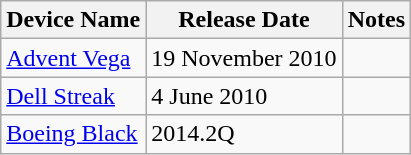<table class="wikitable" |>
<tr>
<th>Device Name</th>
<th>Release Date</th>
<th>Notes</th>
</tr>
<tr>
<td><a href='#'>Advent Vega</a></td>
<td>19 November 2010</td>
</tr>
<tr>
<td><a href='#'>Dell Streak</a></td>
<td>4 June 2010</td>
<td></td>
</tr>
<tr>
<td><a href='#'>Boeing Black</a></td>
<td>2014.2Q</td>
<td></td>
</tr>
</table>
